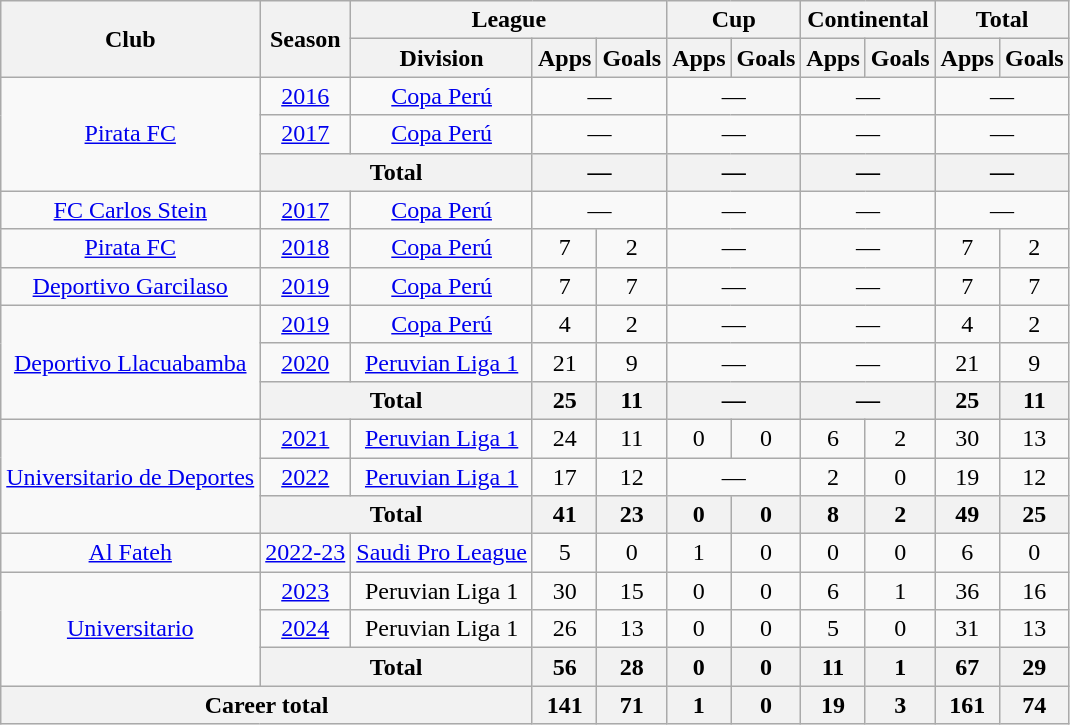<table class="wikitable" style="text-align:center">
<tr>
<th rowspan="2">Club</th>
<th rowspan="2">Season</th>
<th colspan="3">League</th>
<th colspan="2">Cup</th>
<th colspan="2">Continental</th>
<th colspan="2">Total</th>
</tr>
<tr>
<th>Division</th>
<th>Apps</th>
<th>Goals</th>
<th>Apps</th>
<th>Goals</th>
<th>Apps</th>
<th>Goals</th>
<th>Apps</th>
<th>Goals</th>
</tr>
<tr>
<td rowspan="3"><a href='#'>Pirata FC</a></td>
<td><a href='#'>2016</a></td>
<td><a href='#'>Copa Perú</a></td>
<td colspan="2">—</td>
<td colspan="2">—</td>
<td colspan="2">—</td>
<td colspan="2">—</td>
</tr>
<tr>
<td><a href='#'>2017</a></td>
<td><a href='#'>Copa Perú</a></td>
<td colspan="2">—</td>
<td colspan="2">—</td>
<td colspan="2">—</td>
<td colspan="2">—</td>
</tr>
<tr>
<th colspan="2">Total</th>
<th colspan="2">—</th>
<th colspan="2">—</th>
<th colspan="2">—</th>
<th colspan="2">—</th>
</tr>
<tr>
<td><a href='#'>FC Carlos Stein</a></td>
<td><a href='#'>2017</a></td>
<td><a href='#'>Copa Perú</a></td>
<td colspan="2">—</td>
<td colspan="2">—</td>
<td colspan="2">—</td>
<td colspan="2">—</td>
</tr>
<tr>
<td><a href='#'>Pirata FC</a></td>
<td><a href='#'>2018</a></td>
<td><a href='#'>Copa Perú</a></td>
<td>7</td>
<td>2</td>
<td colspan="2">—</td>
<td colspan="2">—</td>
<td>7</td>
<td>2</td>
</tr>
<tr>
<td><a href='#'>Deportivo Garcilaso</a></td>
<td><a href='#'>2019</a></td>
<td><a href='#'>Copa Perú</a></td>
<td>7</td>
<td>7</td>
<td colspan="2">—</td>
<td colspan="2">—</td>
<td>7</td>
<td>7</td>
</tr>
<tr>
<td rowspan="3"><a href='#'>Deportivo Llacuabamba</a></td>
<td><a href='#'>2019</a></td>
<td><a href='#'>Copa Perú</a></td>
<td>4</td>
<td>2</td>
<td colspan="2">—</td>
<td colspan="2">—</td>
<td>4</td>
<td>2</td>
</tr>
<tr>
<td><a href='#'>2020</a></td>
<td><a href='#'>Peruvian Liga 1</a></td>
<td>21</td>
<td>9</td>
<td colspan="2">—</td>
<td colspan="2">—</td>
<td>21</td>
<td>9</td>
</tr>
<tr>
<th colspan="2">Total</th>
<th>25</th>
<th>11</th>
<th colspan="2">—</th>
<th colspan="2">—</th>
<th>25</th>
<th>11</th>
</tr>
<tr>
<td rowspan="3"><a href='#'>Universitario de Deportes</a></td>
<td><a href='#'>2021</a></td>
<td><a href='#'>Peruvian Liga 1</a></td>
<td>24</td>
<td>11</td>
<td>0</td>
<td>0</td>
<td>6</td>
<td>2</td>
<td>30</td>
<td>13</td>
</tr>
<tr>
<td><a href='#'>2022</a></td>
<td><a href='#'>Peruvian Liga 1</a></td>
<td>17</td>
<td>12</td>
<td colspan="2">—</td>
<td>2</td>
<td>0</td>
<td>19</td>
<td>12</td>
</tr>
<tr>
<th colspan="2">Total</th>
<th>41</th>
<th>23</th>
<th>0</th>
<th>0</th>
<th>8</th>
<th>2</th>
<th>49</th>
<th>25</th>
</tr>
<tr>
<td><a href='#'>Al Fateh</a></td>
<td><a href='#'>2022-23</a></td>
<td><a href='#'>Saudi Pro League</a></td>
<td>5</td>
<td>0</td>
<td>1</td>
<td>0</td>
<td>0</td>
<td>0</td>
<td>6</td>
<td>0</td>
</tr>
<tr>
<td rowspan="3"><a href='#'>Universitario</a></td>
<td><a href='#'>2023</a></td>
<td>Peruvian Liga 1</td>
<td>30</td>
<td>15</td>
<td>0</td>
<td>0</td>
<td>6</td>
<td>1</td>
<td>36</td>
<td>16</td>
</tr>
<tr>
<td><a href='#'>2024</a></td>
<td>Peruvian Liga 1</td>
<td>26</td>
<td>13</td>
<td>0</td>
<td>0</td>
<td>5</td>
<td>0</td>
<td>31</td>
<td>13</td>
</tr>
<tr>
<th colspan="2">Total</th>
<th>56</th>
<th>28</th>
<th>0</th>
<th>0</th>
<th>11</th>
<th>1</th>
<th>67</th>
<th>29</th>
</tr>
<tr>
<th colspan="3">Career total</th>
<th>141</th>
<th>71</th>
<th>1</th>
<th>0</th>
<th>19</th>
<th>3</th>
<th>161</th>
<th>74</th>
</tr>
</table>
